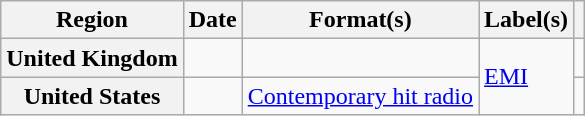<table class="wikitable plainrowheaders">
<tr>
<th scope="col">Region</th>
<th scope="col">Date</th>
<th scope="col">Format(s)</th>
<th scope="col">Label(s)</th>
<th scope="col"></th>
</tr>
<tr>
<th scope="row">United Kingdom</th>
<td></td>
<td></td>
<td rowspan="2"><a href='#'>EMI</a></td>
<td></td>
</tr>
<tr>
<th scope="row">United States</th>
<td></td>
<td><a href='#'>Contemporary hit radio</a></td>
<td></td>
</tr>
</table>
